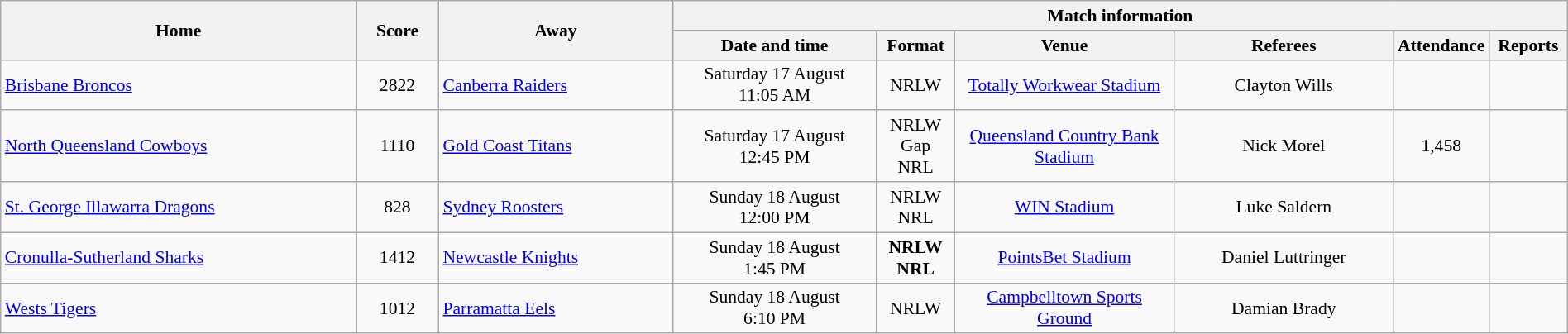<table class="wikitable" width="100%" style="border-collapse:collapse; font-size:90%; text-align:center;">
<tr>
<th rowspan="2">Home</th>
<th rowspan="2" text-align:center;>Score</th>
<th rowspan="2">Away</th>
<th colspan="6">Match information</th>
</tr>
<tr>
<th width="13%">Date and time</th>
<th width="5%">Format</th>
<th width="14%">Venue</th>
<th width="14%">Referees</th>
<th width="5%">Attendance</th>
<th width="5%">Reports</th>
</tr>
<tr>
<td align="left"> <a href='#'>Brisbane Broncos</a></td>
<td>2822</td>
<td align="left"> <a href='#'>Canberra Raiders</a></td>
<td>Saturday 17 August<br>11:05 AM</td>
<td>NRLW<br></td>
<td><a href='#'>Totally Workwear Stadium</a></td>
<td>Clayton Wills</td>
<td></td>
<td></td>
</tr>
<tr>
<td align="left"> <a href='#'>North Queensland Cowboys</a></td>
<td>1110</td>
<td align="left"> <a href='#'>Gold Coast Titans</a></td>
<td>Saturday 17 August<br>12:45 PM</td>
<td>NRLW<br>Gap<br>NRL</td>
<td><a href='#'>Queensland Country Bank Stadium</a></td>
<td>Nick Morel</td>
<td>1,458</td>
<td></td>
</tr>
<tr>
<td align="left"> <a href='#'>St. George Illawarra Dragons</a></td>
<td>828</td>
<td align="left"> <a href='#'>Sydney Roosters</a></td>
<td>Sunday 18 August<br>12:00 PM</td>
<td>NRLW<br>NRL</td>
<td><a href='#'>WIN Stadium</a></td>
<td>Luke Saldern</td>
<td></td>
<td></td>
</tr>
<tr>
<td align="left"> <a href='#'>Cronulla-Sutherland Sharks</a></td>
<td>1412</td>
<td align="left"> <a href='#'>Newcastle Knights</a></td>
<td>Sunday 18 August<br>1:45 PM</td>
<td><strong>NRLW<br>NRL</strong></td>
<td><a href='#'>PointsBet Stadium</a></td>
<td>Daniel Luttringer</td>
<td></td>
<td></td>
</tr>
<tr>
<td align="left"> <a href='#'>Wests Tigers</a></td>
<td>1012</td>
<td align="left"> <a href='#'>Parramatta Eels</a></td>
<td>Sunday 18 August<br>6:10 PM</td>
<td>NRLW<br></td>
<td><a href='#'>Campbelltown Sports Ground</a></td>
<td>Damian Brady</td>
<td></td>
<td></td>
</tr>
</table>
